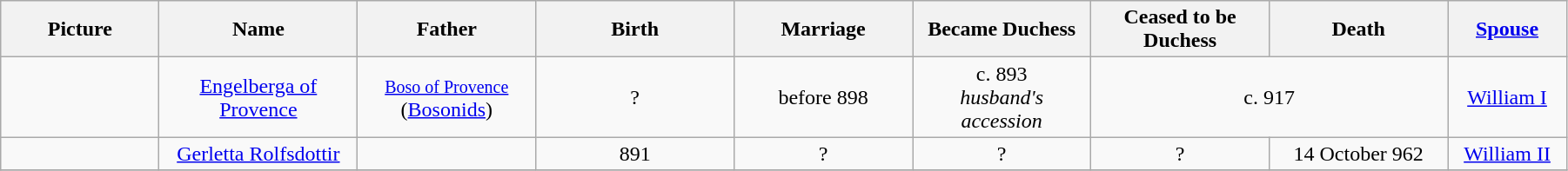<table width=95% class="wikitable">
<tr>
<th width = "8%">Picture</th>
<th width = "10%">Name</th>
<th width = "9%">Father</th>
<th width = "10%">Birth</th>
<th width = "9%">Marriage</th>
<th width = "9%">Became Duchess</th>
<th width = "9%">Ceased to be Duchess</th>
<th width = "9%">Death</th>
<th width = "6%"><a href='#'>Spouse</a></th>
</tr>
<tr>
<td align="center"></td>
<td align="center"><a href='#'>Engelberga of Provence</a></td>
<td align="center"><small><a href='#'>Boso of Provence</a></small><br>(<a href='#'>Bosonids</a>)</td>
<td align="center">?</td>
<td align="center">before 898</td>
<td align="center">c. 893<br><em>husband's accession</em></td>
<td align="center" colspan="2">c. 917</td>
<td align="center"><a href='#'>William I</a></td>
</tr>
<tr>
<td align="center"></td>
<td align="center"><a href='#'>Gerletta Rolfsdottir</a></td>
<td align="center"></td>
<td align="center">891</td>
<td align="center">?</td>
<td align="center">?</td>
<td align="center">?</td>
<td align="center">14 October 962</td>
<td align="center"><a href='#'>William II</a></td>
</tr>
<tr>
</tr>
</table>
